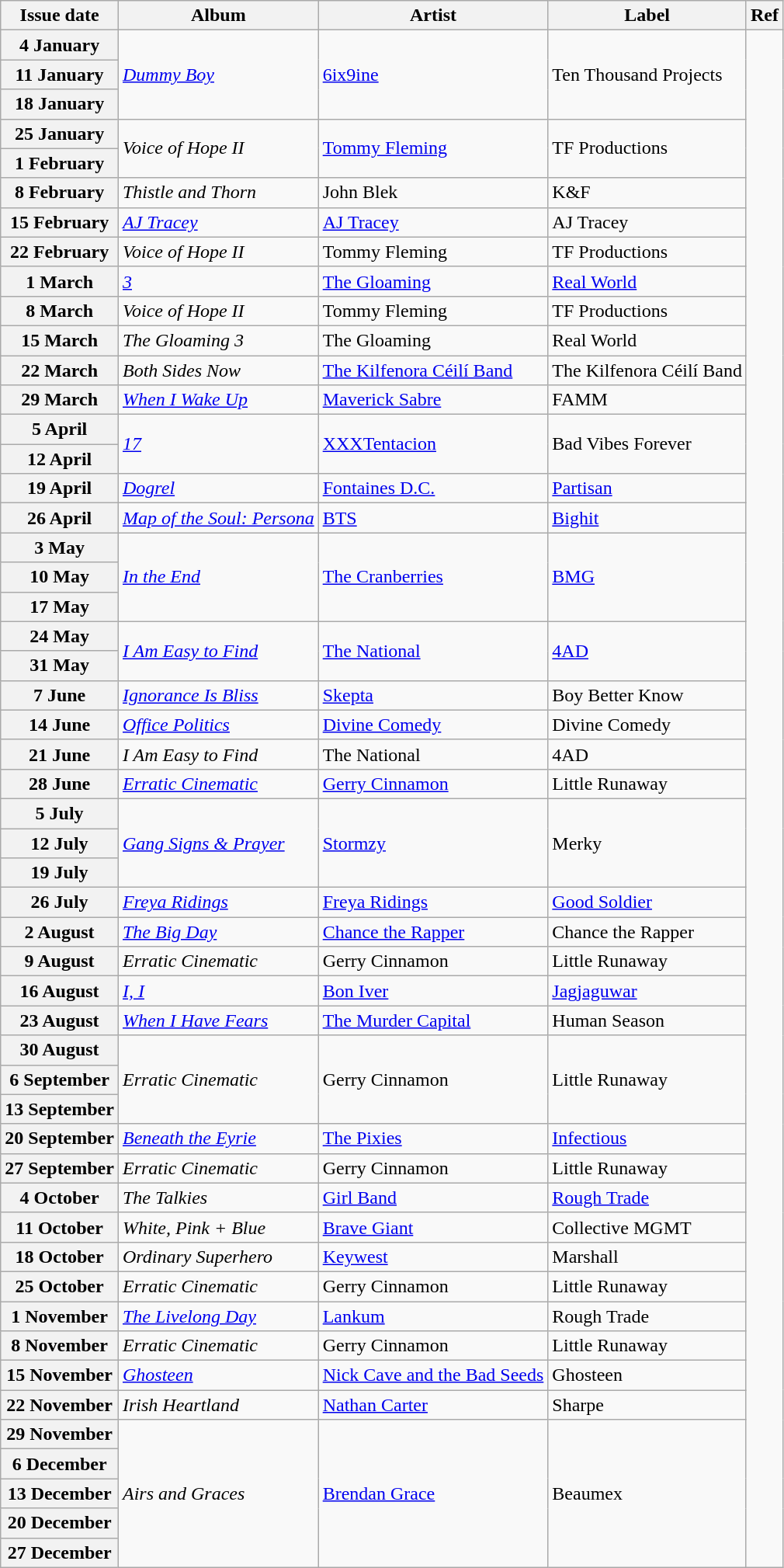<table class="wikitable plainrowheaders" style="text-align:left">
<tr>
<th scope="col">Issue date</th>
<th scope="col">Album</th>
<th scope="col">Artist</th>
<th scope="col">Label</th>
<th scope="col">Ref</th>
</tr>
<tr>
<th scope="row">4 January</th>
<td rowspan="3"><em><a href='#'>Dummy Boy</a></em></td>
<td rowspan="3"><a href='#'>6ix9ine</a></td>
<td rowspan="3">Ten Thousand Projects</td>
<td rowspan="52"></td>
</tr>
<tr>
<th scope="row">11 January</th>
</tr>
<tr>
<th scope="row">18 January</th>
</tr>
<tr>
<th scope="row">25 January</th>
<td rowspan="2"><em>Voice of Hope II</em></td>
<td rowspan="2"><a href='#'>Tommy Fleming</a></td>
<td rowspan="2">TF Productions</td>
</tr>
<tr>
<th scope="row">1 February</th>
</tr>
<tr>
<th scope="row">8 February</th>
<td><em>Thistle and Thorn</em></td>
<td>John Blek</td>
<td>K&F</td>
</tr>
<tr>
<th scope="row">15 February</th>
<td><em><a href='#'>AJ Tracey</a></em></td>
<td><a href='#'>AJ Tracey</a></td>
<td>AJ Tracey</td>
</tr>
<tr>
<th scope="row">22 February</th>
<td><em>Voice of Hope II</em></td>
<td>Tommy Fleming</td>
<td>TF Productions</td>
</tr>
<tr>
<th scope="row">1 March</th>
<td><em><a href='#'>3</a></em></td>
<td><a href='#'>The Gloaming</a></td>
<td><a href='#'>Real World</a></td>
</tr>
<tr>
<th scope="row">8 March</th>
<td><em>Voice of Hope II</em></td>
<td>Tommy Fleming</td>
<td>TF Productions</td>
</tr>
<tr>
<th scope="row">15 March</th>
<td><em>The Gloaming 3</em></td>
<td>The Gloaming</td>
<td>Real World</td>
</tr>
<tr>
<th scope="row">22 March</th>
<td><em>Both Sides Now</em></td>
<td><a href='#'>The Kilfenora Céilí Band</a></td>
<td>The Kilfenora Céilí Band</td>
</tr>
<tr>
<th scope="row">29 March</th>
<td><em><a href='#'>When I Wake Up</a></em></td>
<td><a href='#'>Maverick Sabre</a></td>
<td>FAMM</td>
</tr>
<tr>
<th scope="row">5 April</th>
<td rowspan="2"><em><a href='#'>17</a></em></td>
<td rowspan="2"><a href='#'>XXXTentacion</a></td>
<td rowspan="2">Bad Vibes Forever</td>
</tr>
<tr>
<th scope="row">12 April</th>
</tr>
<tr>
<th scope="row">19 April</th>
<td><em><a href='#'>Dogrel</a></em></td>
<td><a href='#'>Fontaines D.C.</a></td>
<td><a href='#'>Partisan</a></td>
</tr>
<tr>
<th scope="row">26 April</th>
<td><em><a href='#'>Map of the Soul: Persona</a></em></td>
<td><a href='#'>BTS</a></td>
<td><a href='#'>Bighit</a></td>
</tr>
<tr>
<th scope="row">3 May</th>
<td rowspan="3"><em><a href='#'>In the End</a></em></td>
<td rowspan="3"><a href='#'>The Cranberries</a></td>
<td rowspan="3"><a href='#'>BMG</a></td>
</tr>
<tr>
<th scope="row">10 May</th>
</tr>
<tr>
<th scope="row">17 May</th>
</tr>
<tr>
<th scope="row">24 May</th>
<td rowspan="2"><em><a href='#'>I Am Easy to Find</a></em></td>
<td rowspan="2"><a href='#'>The National</a></td>
<td rowspan="2"><a href='#'>4AD</a></td>
</tr>
<tr>
<th scope="row">31 May</th>
</tr>
<tr>
<th scope="row">7 June</th>
<td><em><a href='#'>Ignorance Is Bliss</a></em></td>
<td><a href='#'>Skepta</a></td>
<td>Boy Better Know</td>
</tr>
<tr>
<th scope="row">14 June</th>
<td><em><a href='#'>Office Politics</a></em></td>
<td><a href='#'>Divine Comedy</a></td>
<td>Divine Comedy</td>
</tr>
<tr>
<th scope="row">21 June</th>
<td><em>I Am Easy to Find</em></td>
<td>The National</td>
<td>4AD</td>
</tr>
<tr>
<th scope="row">28 June</th>
<td><em><a href='#'>Erratic Cinematic</a></em></td>
<td><a href='#'>Gerry Cinnamon</a></td>
<td>Little Runaway</td>
</tr>
<tr>
<th scope="row">5 July</th>
<td rowspan="3"><em><a href='#'>Gang Signs & Prayer</a></em></td>
<td rowspan="3"><a href='#'>Stormzy</a></td>
<td rowspan="3">Merky</td>
</tr>
<tr>
<th scope="row">12 July</th>
</tr>
<tr>
<th scope="row">19 July</th>
</tr>
<tr>
<th scope="row">26 July</th>
<td><em><a href='#'>Freya Ridings</a></em></td>
<td><a href='#'>Freya Ridings</a></td>
<td><a href='#'>Good Soldier</a></td>
</tr>
<tr>
<th scope="row">2 August</th>
<td><em><a href='#'>The Big Day</a></em></td>
<td><a href='#'>Chance the Rapper</a></td>
<td>Chance the Rapper</td>
</tr>
<tr>
<th scope="row">9 August</th>
<td><em>Erratic Cinematic</em></td>
<td>Gerry Cinnamon</td>
<td>Little Runaway</td>
</tr>
<tr>
<th scope="row">16 August</th>
<td><em><a href='#'>I, I</a></em></td>
<td><a href='#'>Bon Iver</a></td>
<td><a href='#'>Jagjaguwar</a></td>
</tr>
<tr>
<th scope="row">23 August</th>
<td><em><a href='#'>When I Have Fears</a></em></td>
<td><a href='#'>The Murder Capital</a></td>
<td>Human Season</td>
</tr>
<tr>
<th scope="row">30 August</th>
<td rowspan="3"><em>Erratic Cinematic</em></td>
<td rowspan="3">Gerry Cinnamon</td>
<td rowspan="3">Little Runaway</td>
</tr>
<tr>
<th scope="row">6 September</th>
</tr>
<tr>
<th scope="row">13 September</th>
</tr>
<tr>
<th scope="row">20 September</th>
<td><em><a href='#'>Beneath the Eyrie</a></em></td>
<td><a href='#'>The Pixies</a></td>
<td><a href='#'>Infectious</a></td>
</tr>
<tr>
<th scope="row">27 September</th>
<td><em>Erratic Cinematic</em></td>
<td>Gerry Cinnamon</td>
<td>Little Runaway</td>
</tr>
<tr>
<th scope="row">4 October</th>
<td><em>The Talkies</em></td>
<td><a href='#'>Girl Band</a></td>
<td><a href='#'>Rough Trade</a></td>
</tr>
<tr>
<th scope="row">11 October</th>
<td><em>White, Pink + Blue</em></td>
<td><a href='#'>Brave Giant</a></td>
<td>Collective MGMT</td>
</tr>
<tr>
<th scope="row">18 October</th>
<td><em>Ordinary Superhero</em></td>
<td><a href='#'>Keywest</a></td>
<td>Marshall</td>
</tr>
<tr>
<th scope="row">25 October</th>
<td><em>Erratic Cinematic</em></td>
<td>Gerry Cinnamon</td>
<td>Little Runaway</td>
</tr>
<tr>
<th scope="row">1 November</th>
<td><em><a href='#'>The Livelong Day</a></em></td>
<td><a href='#'>Lankum</a></td>
<td>Rough Trade</td>
</tr>
<tr>
<th scope="row">8 November</th>
<td><em>Erratic Cinematic</em></td>
<td>Gerry Cinnamon</td>
<td>Little Runaway</td>
</tr>
<tr>
<th scope="row">15 November</th>
<td><em><a href='#'>Ghosteen</a></em></td>
<td><a href='#'>Nick Cave and the Bad Seeds</a></td>
<td>Ghosteen</td>
</tr>
<tr>
<th scope="row">22 November</th>
<td><em>Irish Heartland</em></td>
<td><a href='#'>Nathan Carter</a></td>
<td>Sharpe</td>
</tr>
<tr>
<th scope="row">29 November</th>
<td rowspan="5"><em>Airs and Graces</em></td>
<td rowspan="5"><a href='#'>Brendan Grace</a></td>
<td rowspan="5">Beaumex</td>
</tr>
<tr>
<th scope="row">6 December</th>
</tr>
<tr>
<th scope="row">13 December</th>
</tr>
<tr>
<th scope="row">20 December</th>
</tr>
<tr>
<th scope="row">27 December</th>
</tr>
</table>
